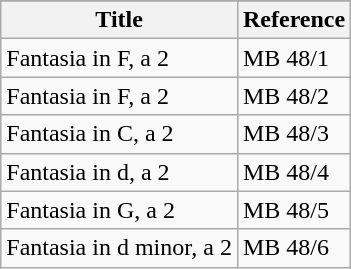<table class = "wikitable sortable">
<tr>
</tr>
<tr>
<th scope="col">Title</th>
<th scope="col">Reference</th>
</tr>
<tr>
<td>Fantasia in F, a 2</td>
<td>MB 48/1</td>
</tr>
<tr>
<td>Fantasia in F, a 2</td>
<td>MB 48/2</td>
</tr>
<tr>
<td>Fantasia in C, a 2</td>
<td>MB 48/3</td>
</tr>
<tr>
<td>Fantasia in d, a 2</td>
<td>MB 48/4</td>
</tr>
<tr>
<td>Fantasia in G, a 2</td>
<td>MB 48/5</td>
</tr>
<tr>
<td>Fantasia in d minor, a 2</td>
<td>MB 48/6</td>
</tr>
</table>
